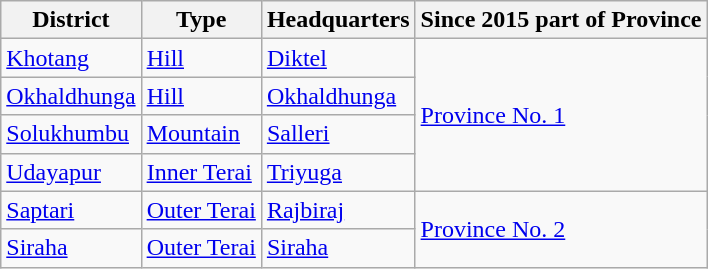<table class="wikitable">
<tr>
<th>District</th>
<th>Type</th>
<th>Headquarters</th>
<th>Since 2015 part of Province</th>
</tr>
<tr>
<td><a href='#'>Khotang</a></td>
<td><a href='#'>Hill</a></td>
<td><a href='#'>Diktel</a></td>
<td rowspan="4"><a href='#'>Province No. 1</a></td>
</tr>
<tr>
<td><a href='#'>Okhaldhunga</a></td>
<td><a href='#'>Hill</a></td>
<td><a href='#'>Okhaldhunga</a></td>
</tr>
<tr>
<td><a href='#'>Solukhumbu</a></td>
<td><a href='#'>Mountain</a></td>
<td><a href='#'>Salleri</a></td>
</tr>
<tr>
<td><a href='#'>Udayapur</a></td>
<td><a href='#'>Inner Terai</a></td>
<td><a href='#'>Triyuga</a></td>
</tr>
<tr>
<td><a href='#'>Saptari</a></td>
<td><a href='#'>Outer Terai</a></td>
<td><a href='#'>Rajbiraj</a></td>
<td rowspan="2"><a href='#'>Province No. 2</a></td>
</tr>
<tr>
<td><a href='#'>Siraha</a></td>
<td><a href='#'>Outer Terai</a></td>
<td><a href='#'>Siraha</a></td>
</tr>
</table>
